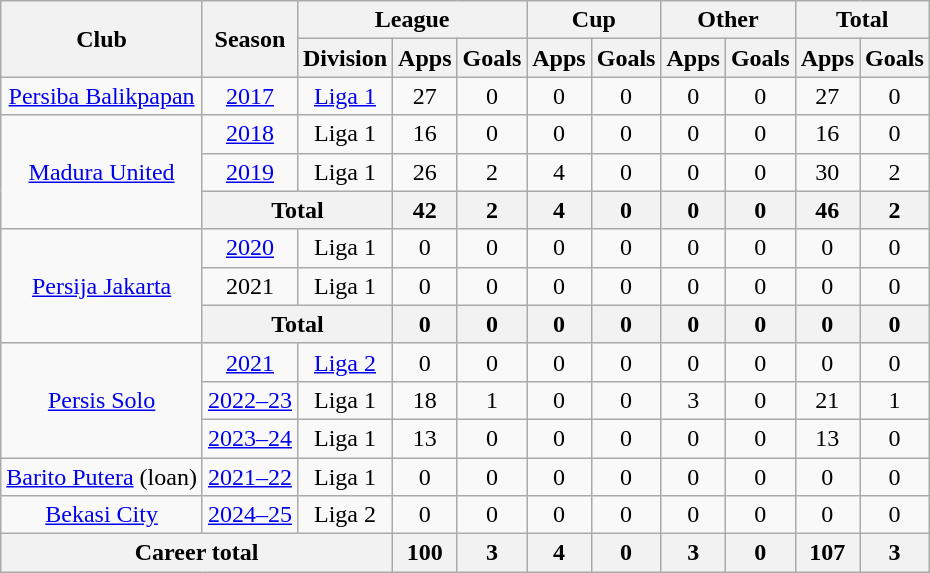<table class="wikitable" style="text-align:center">
<tr>
<th rowspan="2">Club</th>
<th rowspan="2">Season</th>
<th colspan="3">League</th>
<th colspan="2">Cup</th>
<th colspan="2">Other</th>
<th colspan="2">Total</th>
</tr>
<tr>
<th>Division</th>
<th>Apps</th>
<th>Goals</th>
<th>Apps</th>
<th>Goals</th>
<th>Apps</th>
<th>Goals</th>
<th>Apps</th>
<th>Goals</th>
</tr>
<tr>
<td rowspan="1" valign="center"><a href='#'>Persiba Balikpapan</a></td>
<td><a href='#'>2017</a></td>
<td rowspan="1" valign="center"><a href='#'>Liga 1</a></td>
<td>27</td>
<td>0</td>
<td>0</td>
<td>0</td>
<td>0</td>
<td>0</td>
<td>27</td>
<td>0</td>
</tr>
<tr>
<td rowspan="3" valign="center"><a href='#'>Madura United</a></td>
<td><a href='#'>2018</a></td>
<td rowspan="1" valign="center">Liga 1</td>
<td>16</td>
<td>0</td>
<td>0</td>
<td>0</td>
<td>0</td>
<td>0</td>
<td>16</td>
<td>0</td>
</tr>
<tr>
<td><a href='#'>2019</a></td>
<td rowspan="1" valign="center">Liga 1</td>
<td>26</td>
<td>2</td>
<td>4</td>
<td>0</td>
<td>0</td>
<td>0</td>
<td>30</td>
<td>2</td>
</tr>
<tr>
<th colspan="2">Total</th>
<th>42</th>
<th>2</th>
<th>4</th>
<th>0</th>
<th>0</th>
<th>0</th>
<th>46</th>
<th>2</th>
</tr>
<tr>
<td rowspan="3" valign="center"><a href='#'>Persija Jakarta</a></td>
<td><a href='#'>2020</a></td>
<td rowspan="1" valign="center">Liga 1</td>
<td>0</td>
<td>0</td>
<td>0</td>
<td>0</td>
<td>0</td>
<td>0</td>
<td>0</td>
<td>0</td>
</tr>
<tr>
<td>2021</td>
<td rowspan="1" valign="center">Liga 1</td>
<td>0</td>
<td>0</td>
<td>0</td>
<td>0</td>
<td>0</td>
<td>0</td>
<td>0</td>
<td>0</td>
</tr>
<tr>
<th colspan="2">Total</th>
<th>0</th>
<th>0</th>
<th>0</th>
<th>0</th>
<th>0</th>
<th>0</th>
<th>0</th>
<th>0</th>
</tr>
<tr>
<td rowspan="3" valign="center"><a href='#'>Persis Solo</a></td>
<td><a href='#'>2021</a></td>
<td rowspan="1" valign="center"><a href='#'>Liga 2</a></td>
<td>0</td>
<td>0</td>
<td>0</td>
<td>0</td>
<td>0</td>
<td>0</td>
<td>0</td>
<td>0</td>
</tr>
<tr>
<td><a href='#'>2022–23</a></td>
<td>Liga 1</td>
<td>18</td>
<td>1</td>
<td>0</td>
<td>0</td>
<td>3</td>
<td>0</td>
<td>21</td>
<td>1</td>
</tr>
<tr>
<td><a href='#'>2023–24</a></td>
<td>Liga 1</td>
<td>13</td>
<td>0</td>
<td>0</td>
<td>0</td>
<td>0</td>
<td>0</td>
<td>13</td>
<td>0</td>
</tr>
<tr>
<td rowspan="1" valign="center"><a href='#'>Barito Putera</a> (loan)</td>
<td><a href='#'>2021–22</a></td>
<td rowspan="1" valign="center">Liga 1</td>
<td>0</td>
<td>0</td>
<td>0</td>
<td>0</td>
<td>0</td>
<td>0</td>
<td>0</td>
<td>0</td>
</tr>
<tr>
<td rowspan="1" valign="center"><a href='#'>Bekasi City</a></td>
<td><a href='#'>2024–25</a></td>
<td rowspan="1" valign="center">Liga 2</td>
<td>0</td>
<td>0</td>
<td>0</td>
<td>0</td>
<td>0</td>
<td>0</td>
<td>0</td>
<td>0</td>
</tr>
<tr>
<th colspan="3">Career total</th>
<th>100</th>
<th>3</th>
<th>4</th>
<th>0</th>
<th>3</th>
<th>0</th>
<th>107</th>
<th>3</th>
</tr>
</table>
